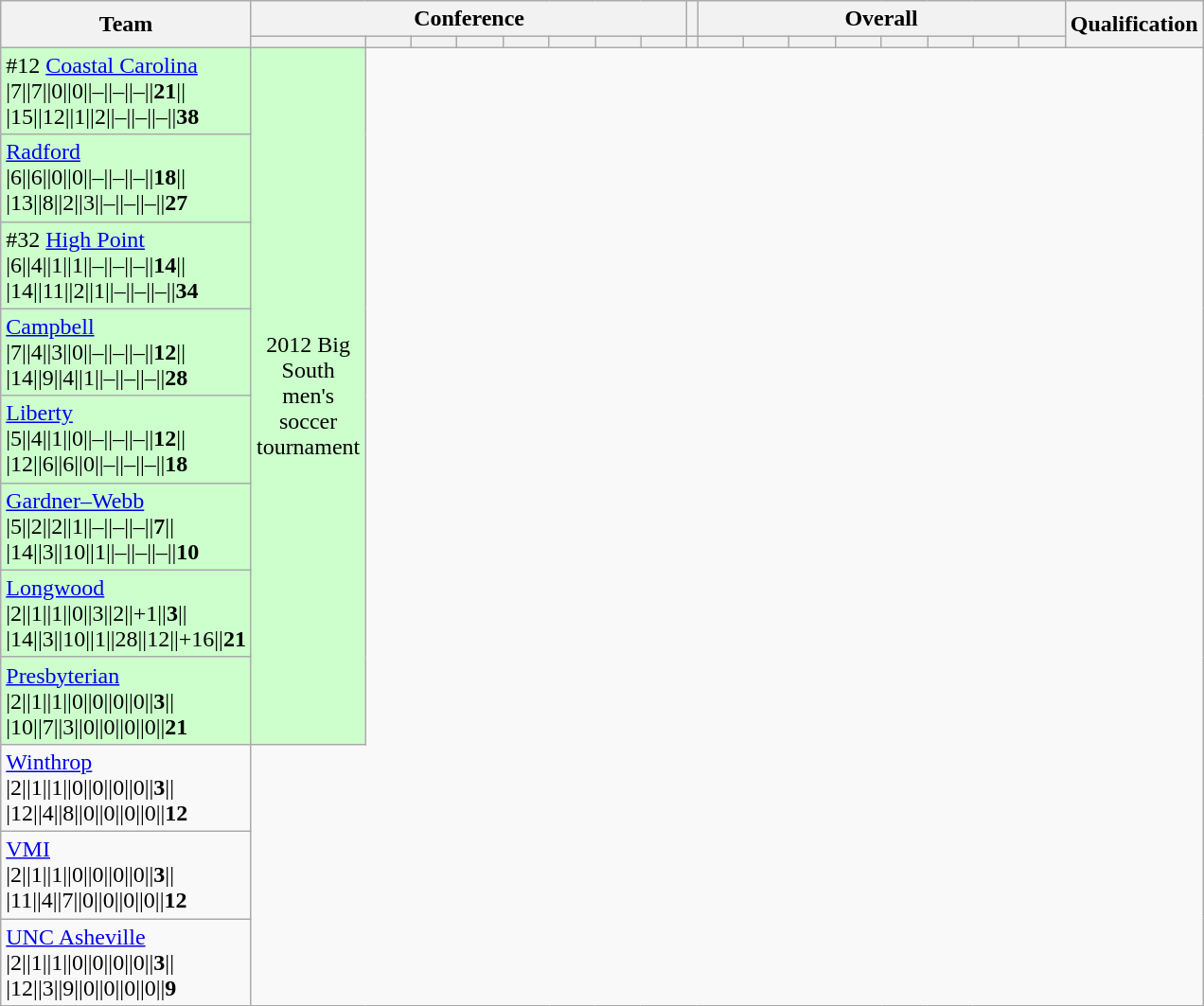<table class="wikitable" style="text-align: center; font-size: 100%;">
<tr>
<th rowspan="2" width="165">Team</th>
<th colspan="8">Conference</th>
<th></th>
<th colspan="8">Overall</th>
<th rowspan="2">Qualification</th>
</tr>
<tr>
<th width="25"></th>
<th width="25"></th>
<th width="25"></th>
<th width="25"></th>
<th width="25"></th>
<th width="25"></th>
<th width="25"></th>
<th width="25"></th>
<th></th>
<th width="25"></th>
<th width="25"></th>
<th width="25"></th>
<th width="25"></th>
<th width="25"></th>
<th width="25"></th>
<th width="25"></th>
<th width="25"></th>
</tr>
<tr bgcolor=#CCFFCC>
<td align=left>#12 <a href='#'>Coastal Carolina</a><br> |7||7||0||0||–||–||–||<strong>21</strong>||
 |15||12||1||2||–||–||–||<strong>38</strong></td>
<td rowspan="8">2012 Big South men's soccer tournament</td>
</tr>
<tr bgcolor=#CCFFCC>
<td align=left><a href='#'>Radford</a><br> |6||6||0||0||–||–||–||<strong>18</strong>||
 |13||8||2||3||–||–||–||<strong>27</strong></td>
</tr>
<tr bgcolor=#CCFFCC>
<td align=left>#32 <a href='#'>High Point</a><br> |6||4||1||1||–||–||–||<strong>14</strong>||
 |14||11||2||1||–||–||–||<strong>34</strong></td>
</tr>
<tr bgcolor=#CCFFCC>
<td align=left><a href='#'>Campbell</a><br> |7||4||3||0||–||–||–||<strong>12</strong>||
 |14||9||4||1||–||–||–||<strong>28</strong></td>
</tr>
<tr bgcolor=#CCFFCC>
<td align=left><a href='#'>Liberty</a><br> |5||4||1||0||–||–||–||<strong>12</strong>||
 |12||6||6||0||–||–||–||<strong>18</strong></td>
</tr>
<tr bgcolor=#CCFFCC>
<td align=left><a href='#'>Gardner–Webb</a><br> |5||2||2||1||–||–||–||<strong>7</strong>||
 |14||3||10||1||–||–||–||<strong>10</strong></td>
</tr>
<tr bgcolor=#CCFFCC>
<td align=left><a href='#'>Longwood</a><br> |2||1||1||0||3||2||+1||<strong>3</strong>||
 |14||3||10||1||28||12||+16||<strong>21</strong></td>
</tr>
<tr bgcolor=#CCFFCC>
<td align=left><a href='#'>Presbyterian</a><br> |2||1||1||0||0||0||0||<strong>3</strong>||
 |10||7||3||0||0||0||0||<strong>21</strong></td>
</tr>
<tr>
<td align=left><a href='#'>Winthrop</a><br> |2||1||1||0||0||0||0||<strong>3</strong>||
 |12||4||8||0||0||0||0||<strong>12</strong></td>
</tr>
<tr>
<td align=left><a href='#'>VMI</a><br> |2||1||1||0||0||0||0||<strong>3</strong>||
 |11||4||7||0||0||0||0||<strong>12</strong></td>
</tr>
<tr>
<td align=left><a href='#'>UNC Asheville</a><br> |2||1||1||0||0||0||0||<strong>3</strong>||
 |12||3||9||0||0||0||0||<strong>9</strong></td>
</tr>
<tr>
</tr>
</table>
